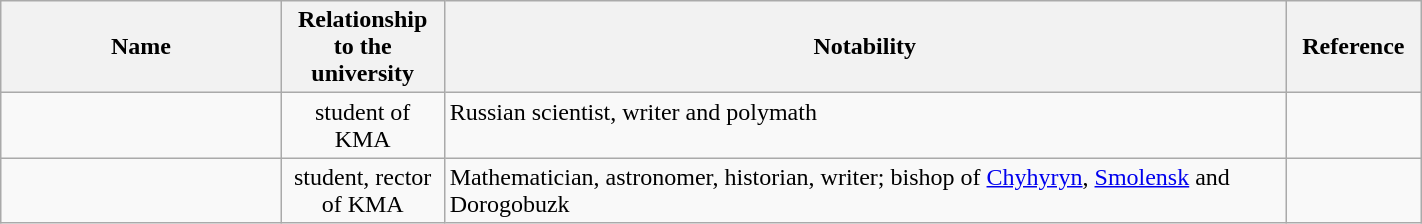<table class="wikitable sortable" style="width:75%">
<tr>
<th width="15%">Name</th>
<th width="5%">Relationship to the university</th>
<th width="45%">Notability</th>
<th width="5%" class="unsortable">Reference</th>
</tr>
<tr valign="top">
<td></td>
<td align="center">student of KMA</td>
<td>Russian scientist, writer and polymath</td>
<td align="center"></td>
</tr>
<tr valign="top">
<td></td>
<td align="center">student, rector of KMA</td>
<td>Mathematician, astronomer, historian, writer; bishop of <a href='#'>Chyhyryn</a>, <a href='#'>Smolensk</a> and Dorogobuzk</td>
<td align="center"></td>
</tr>
</table>
